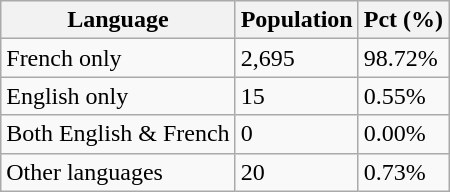<table class="wikitable">
<tr>
<th>Language</th>
<th>Population</th>
<th>Pct (%)</th>
</tr>
<tr>
<td>French only</td>
<td>2,695</td>
<td>98.72%</td>
</tr>
<tr>
<td>English only</td>
<td>15</td>
<td>0.55%</td>
</tr>
<tr>
<td>Both English & French</td>
<td>0</td>
<td>0.00%</td>
</tr>
<tr>
<td>Other languages</td>
<td>20</td>
<td>0.73%</td>
</tr>
</table>
